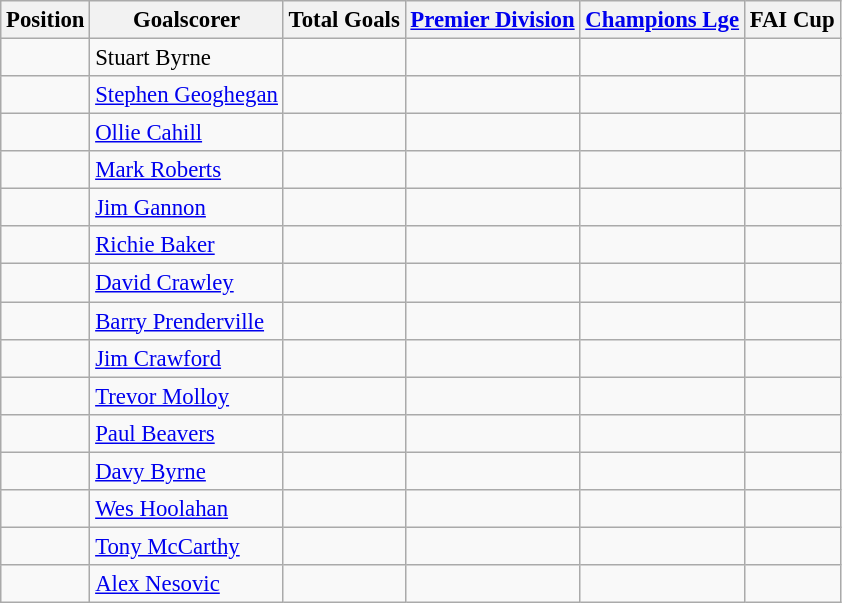<table class="wikitable" style="font-size:95%;">
<tr>
<th>Position</th>
<th>Goalscorer</th>
<th>Total Goals</th>
<th><a href='#'>Premier Division</a></th>
<th><a href='#'>Champions Lge</a></th>
<th>FAI Cup</th>
</tr>
<tr>
<td></td>
<td> Stuart Byrne</td>
<td></td>
<td></td>
<td></td>
<td></td>
</tr>
<tr>
<td></td>
<td> <a href='#'>Stephen Geoghegan</a></td>
<td></td>
<td></td>
<td></td>
<td></td>
</tr>
<tr>
<td></td>
<td> <a href='#'>Ollie Cahill</a></td>
<td></td>
<td></td>
<td></td>
<td></td>
</tr>
<tr>
<td></td>
<td> <a href='#'>Mark Roberts</a></td>
<td></td>
<td></td>
<td></td>
<td></td>
</tr>
<tr>
<td></td>
<td> <a href='#'>Jim Gannon</a></td>
<td></td>
<td></td>
<td></td>
<td></td>
</tr>
<tr>
<td></td>
<td> <a href='#'>Richie Baker</a></td>
<td></td>
<td></td>
<td></td>
<td></td>
</tr>
<tr>
<td></td>
<td> <a href='#'>David Crawley</a></td>
<td></td>
<td></td>
<td></td>
<td></td>
</tr>
<tr>
<td></td>
<td> <a href='#'>Barry Prenderville</a></td>
<td></td>
<td></td>
<td></td>
<td></td>
</tr>
<tr>
<td></td>
<td> <a href='#'>Jim Crawford</a></td>
<td></td>
<td></td>
<td></td>
<td></td>
</tr>
<tr>
<td></td>
<td> <a href='#'>Trevor Molloy</a></td>
<td></td>
<td></td>
<td></td>
<td></td>
</tr>
<tr>
<td></td>
<td> <a href='#'>Paul Beavers</a></td>
<td></td>
<td></td>
<td></td>
<td></td>
</tr>
<tr>
<td></td>
<td> <a href='#'>Davy Byrne</a></td>
<td></td>
<td></td>
<td></td>
<td></td>
</tr>
<tr>
<td></td>
<td> <a href='#'>Wes Hoolahan</a></td>
<td></td>
<td></td>
<td></td>
<td></td>
</tr>
<tr>
<td></td>
<td> <a href='#'>Tony McCarthy</a></td>
<td></td>
<td></td>
<td></td>
<td></td>
</tr>
<tr>
<td></td>
<td> <a href='#'>Alex Nesovic</a></td>
<td></td>
<td></td>
<td></td>
<td></td>
</tr>
</table>
